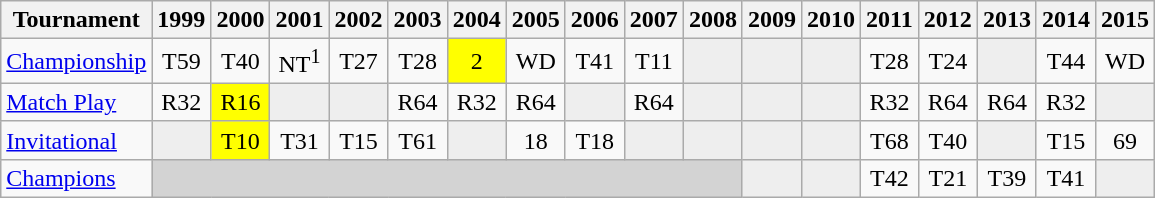<table class="wikitable" style="text-align:center;">
<tr>
<th>Tournament</th>
<th>1999</th>
<th>2000</th>
<th>2001</th>
<th>2002</th>
<th>2003</th>
<th>2004</th>
<th>2005</th>
<th>2006</th>
<th>2007</th>
<th>2008</th>
<th>2009</th>
<th>2010</th>
<th>2011</th>
<th>2012</th>
<th>2013</th>
<th>2014</th>
<th>2015</th>
</tr>
<tr>
<td align="left"><a href='#'>Championship</a></td>
<td>T59</td>
<td>T40</td>
<td>NT<sup>1</sup></td>
<td>T27</td>
<td>T28</td>
<td style="background:yellow;">2</td>
<td>WD</td>
<td>T41</td>
<td>T11</td>
<td style="background:#eeeeee;"></td>
<td style="background:#eeeeee;"></td>
<td style="background:#eeeeee;"></td>
<td>T28</td>
<td>T24</td>
<td style="background:#eeeeee;"></td>
<td>T44</td>
<td>WD</td>
</tr>
<tr>
<td align="left"><a href='#'>Match Play</a></td>
<td>R32</td>
<td style="background:yellow;">R16</td>
<td style="background:#eeeeee;"></td>
<td style="background:#eeeeee;"></td>
<td>R64</td>
<td>R32</td>
<td>R64</td>
<td style="background:#eeeeee;"></td>
<td>R64</td>
<td style="background:#eeeeee;"></td>
<td style="background:#eeeeee;"></td>
<td style="background:#eeeeee;"></td>
<td>R32</td>
<td>R64</td>
<td>R64</td>
<td>R32</td>
<td style="background:#eeeeee;"></td>
</tr>
<tr>
<td align="left"><a href='#'>Invitational</a></td>
<td style="background:#eeeeee;"></td>
<td style="background:yellow;">T10</td>
<td>T31</td>
<td>T15</td>
<td>T61</td>
<td style="background:#eeeeee;"></td>
<td>18</td>
<td>T18</td>
<td style="background:#eeeeee;"></td>
<td style="background:#eeeeee;"></td>
<td style="background:#eeeeee;"></td>
<td style="background:#eeeeee;"></td>
<td>T68</td>
<td>T40</td>
<td style="background:#eeeeee;"></td>
<td>T15</td>
<td>69</td>
</tr>
<tr>
<td align="left"><a href='#'>Champions</a></td>
<td colspan=10 style="background:#D3D3D3;"></td>
<td style="background:#eeeeee;"></td>
<td style="background:#eeeeee;"></td>
<td>T42</td>
<td>T21</td>
<td>T39</td>
<td>T41</td>
<td style="background:#eeeeee;"></td>
</tr>
</table>
